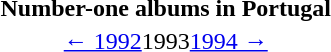<table class="toc" id="toc" summary="Contents">
<tr>
<th>Number-one albums in Portugal</th>
</tr>
<tr>
<td align="center"><a href='#'>← 1992</a>1993<a href='#'>1994 →</a></td>
</tr>
</table>
